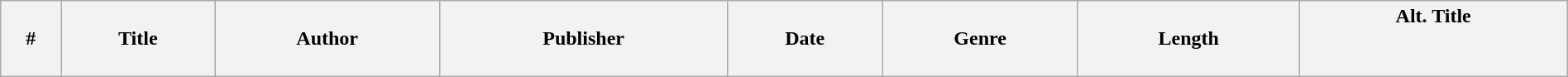<table class="wikitable" style="width:100%; margin:auto;">
<tr>
<th>#</th>
<th>Title</th>
<th>Author</th>
<th>Publisher</th>
<th>Date</th>
<th>Genre</th>
<th>Length</th>
<th>Alt. Title<br><br><br></th>
</tr>
</table>
